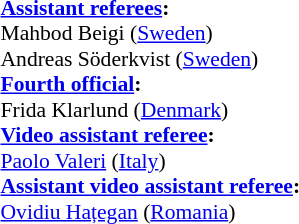<table width=50% style="font-size:90%">
<tr>
<td><br><strong><a href='#'>Assistant referees</a>:</strong>
<br>Mahbod Beigi (<a href='#'>Sweden</a>)
<br>Andreas Söderkvist (<a href='#'>Sweden</a>)
<br><strong><a href='#'>Fourth official</a>:</strong>
<br>Frida Klarlund (<a href='#'>Denmark</a>)
<br><strong><a href='#'>Video assistant referee</a>:</strong>
<br><a href='#'>Paolo Valeri</a> (<a href='#'>Italy</a>)
<br><strong><a href='#'>Assistant video assistant referee</a>:</strong>
<br><a href='#'>Ovidiu Hațegan</a> (<a href='#'>Romania</a>)</td>
</tr>
</table>
